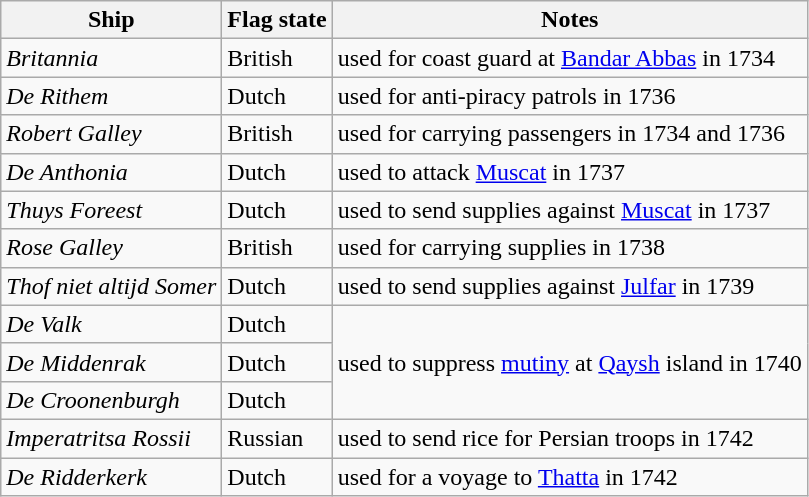<table class="wikitable">
<tr>
<th>Ship</th>
<th>Flag state</th>
<th>Notes</th>
</tr>
<tr>
<td><em>Britannia</em></td>
<td> British</td>
<td>used for coast guard at <a href='#'>Bandar Abbas</a> in 1734</td>
</tr>
<tr>
<td><em>De Rithem</em></td>
<td> Dutch</td>
<td>used for anti-piracy patrols in 1736</td>
</tr>
<tr>
<td><em>Robert Galley</em></td>
<td> British</td>
<td>used for carrying passengers in 1734 and 1736</td>
</tr>
<tr>
<td><em>De Anthonia</em></td>
<td> Dutch</td>
<td>used to attack <a href='#'>Muscat</a> in 1737</td>
</tr>
<tr>
<td><em>Thuys Foreest</em></td>
<td> Dutch</td>
<td>used to send supplies against <a href='#'>Muscat</a> in 1737</td>
</tr>
<tr>
<td><em>Rose Galley</em></td>
<td> British</td>
<td>used for carrying supplies in 1738</td>
</tr>
<tr>
<td><em>Thof niet altijd Somer</em></td>
<td> Dutch</td>
<td>used to send supplies against <a href='#'>Julfar</a> in 1739</td>
</tr>
<tr>
<td><em>De Valk</em></td>
<td> Dutch</td>
<td rowspan=3>used to suppress <a href='#'>mutiny</a> at <a href='#'>Qaysh</a> island in 1740</td>
</tr>
<tr>
<td><em>De Middenrak</em></td>
<td> Dutch</td>
</tr>
<tr>
<td><em>De Croonenburgh</em></td>
<td> Dutch</td>
</tr>
<tr>
<td><em>Imperatritsa Rossii</em></td>
<td> Russian</td>
<td>used to send rice for Persian troops in 1742</td>
</tr>
<tr>
<td><em>De Ridderkerk</em></td>
<td> Dutch</td>
<td>used for a voyage to <a href='#'>Thatta</a> in 1742</td>
</tr>
</table>
